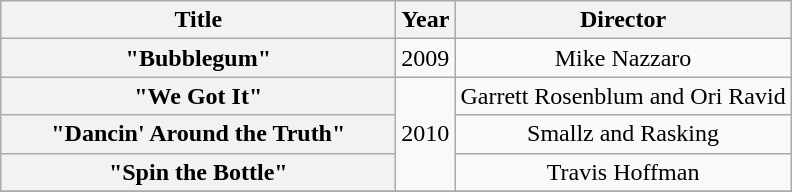<table class="wikitable plainrowheaders" style="text-align:center;" border="1">
<tr>
<th scope="col" style="width:16em;">Title</th>
<th scope="col">Year</th>
<th scope="col">Director</th>
</tr>
<tr>
<th scope="row">"Bubblegum"</th>
<td>2009</td>
<td>Mike Nazzaro</td>
</tr>
<tr>
<th scope="row">"We Got It"</th>
<td rowspan="3">2010</td>
<td>Garrett Rosenblum and Ori Ravid</td>
</tr>
<tr>
<th scope="row">"Dancin' Around the Truth"</th>
<td>Smallz and Rasking</td>
</tr>
<tr>
<th scope="row">"Spin the Bottle"</th>
<td>Travis Hoffman</td>
</tr>
<tr>
</tr>
</table>
